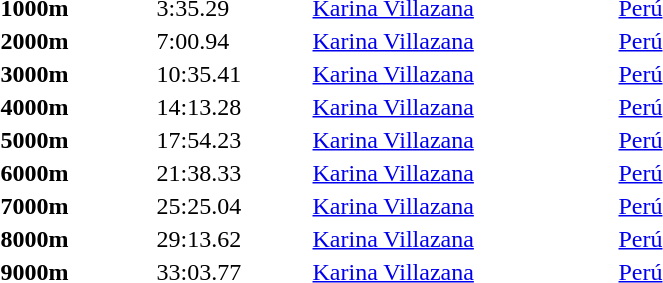<table>
<tr>
<th width=100></th>
<th width=100></th>
<th width=200></th>
<th></th>
</tr>
<tr>
<td><strong>1000m</strong></td>
<td>3:35.29</td>
<td align=left><a href='#'>Karina Villazana</a></td>
<td> <a href='#'>Perú</a></td>
</tr>
<tr>
<td><strong>2000m</strong></td>
<td>7:00.94</td>
<td align=left><a href='#'>Karina Villazana</a></td>
<td> <a href='#'>Perú</a></td>
</tr>
<tr>
<td><strong>3000m</strong></td>
<td>10:35.41</td>
<td align=left><a href='#'>Karina Villazana</a></td>
<td> <a href='#'>Perú</a></td>
</tr>
<tr>
<td><strong>4000m</strong></td>
<td>14:13.28</td>
<td align=left><a href='#'>Karina Villazana</a></td>
<td> <a href='#'>Perú</a></td>
</tr>
<tr>
<td><strong>5000m</strong></td>
<td>17:54.23</td>
<td align=left><a href='#'>Karina Villazana</a></td>
<td> <a href='#'>Perú</a></td>
</tr>
<tr>
<td><strong>6000m</strong></td>
<td>21:38.33</td>
<td align=left><a href='#'>Karina Villazana</a></td>
<td> <a href='#'>Perú</a></td>
</tr>
<tr>
<td><strong>7000m</strong></td>
<td>25:25.04</td>
<td align=left><a href='#'>Karina Villazana</a></td>
<td> <a href='#'>Perú</a></td>
</tr>
<tr>
<td><strong>8000m</strong></td>
<td>29:13.62</td>
<td align=left><a href='#'>Karina Villazana</a></td>
<td> <a href='#'>Perú</a></td>
</tr>
<tr>
<td><strong>9000m</strong></td>
<td>33:03.77</td>
<td align=left><a href='#'>Karina Villazana</a></td>
<td> <a href='#'>Perú</a></td>
</tr>
</table>
